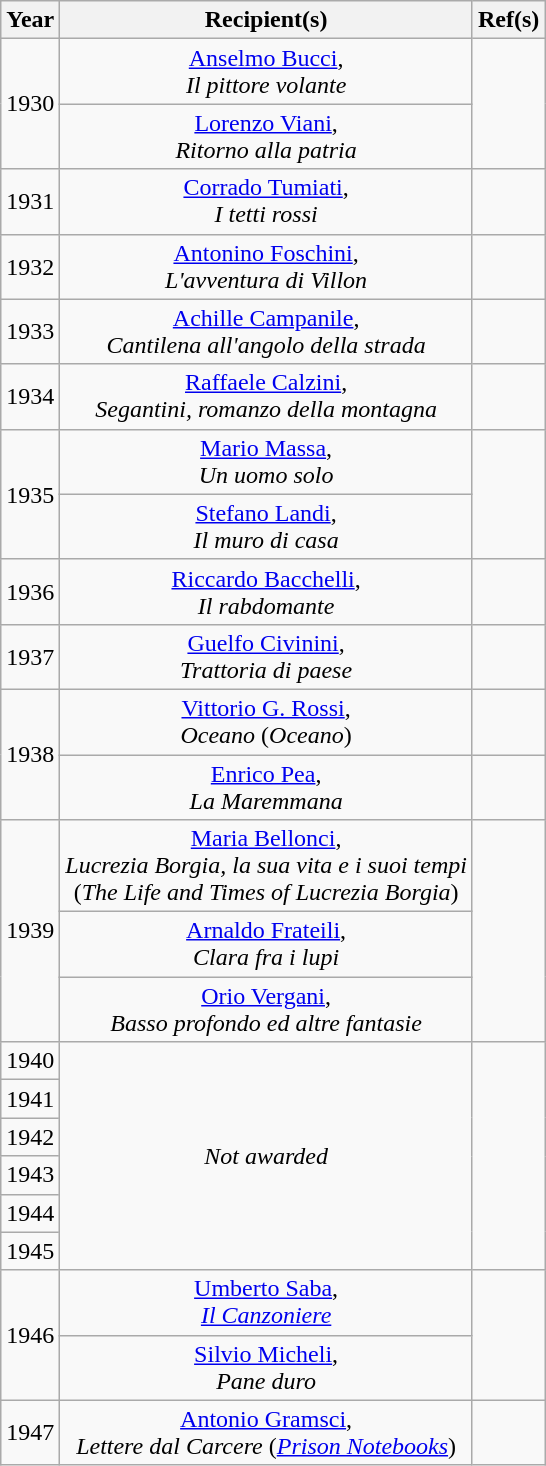<table class="wikitable" style="text-align: center;">
<tr>
<th>Year</th>
<th>Recipient(s)</th>
<th>Ref(s)</th>
</tr>
<tr>
<td rowspan="2">1930</td>
<td><a href='#'>Anselmo Bucci</a>,<br><em>Il pittore volante</em></td>
<td rowspan="2"></td>
</tr>
<tr>
<td><a href='#'>Lorenzo Viani</a>,<br><em>Ritorno alla patria</em></td>
</tr>
<tr>
<td>1931</td>
<td><a href='#'>Corrado Tumiati</a>,<br><em>I tetti rossi</em></td>
<td></td>
</tr>
<tr>
<td>1932</td>
<td><a href='#'>Antonino Foschini</a>,<br><em>L'avventura di Villon</em></td>
<td></td>
</tr>
<tr>
<td>1933</td>
<td><a href='#'>Achille Campanile</a>,<br><em>Cantilena all'angolo della strada</em></td>
<td></td>
</tr>
<tr>
<td>1934</td>
<td><a href='#'>Raffaele Calzini</a>,<br><em>Segantini, romanzo della montagna</em></td>
<td></td>
</tr>
<tr>
<td rowspan="2">1935</td>
<td><a href='#'>Mario Massa</a>,<br><em>Un uomo solo</em></td>
<td rowspan="2"></td>
</tr>
<tr>
<td><a href='#'>Stefano Landi</a>,<br><em>Il muro di casa</em></td>
</tr>
<tr>
<td>1936</td>
<td><a href='#'>Riccardo Bacchelli</a>,<br><em>Il rabdomante</em></td>
<td></td>
</tr>
<tr>
<td>1937</td>
<td><a href='#'>Guelfo Civinini</a>,<br><em>Trattoria di paese</em></td>
<td></td>
</tr>
<tr>
<td rowspan="2">1938</td>
<td><a href='#'>Vittorio G. Rossi</a>,<br><em>Oceano</em> (<em>Oceano</em>)</td>
<td></td>
</tr>
<tr>
<td><a href='#'>Enrico Pea</a>,<br><em>La Maremmana</em></td>
<td></td>
</tr>
<tr>
<td rowspan="3">1939</td>
<td><a href='#'>Maria Bellonci</a>,<br><em>Lucrezia Borgia, la sua vita e i suoi tempi</em><br>(<em>The Life and Times of Lucrezia Borgia</em>)</td>
<td rowspan="3"></td>
</tr>
<tr>
<td><a href='#'>Arnaldo Frateili</a>,<br><em>Clara fra i lupi</em></td>
</tr>
<tr>
<td><a href='#'>Orio Vergani</a>,<br><em>Basso profondo ed altre fantasie</em></td>
</tr>
<tr>
<td>1940</td>
<td rowspan="6"><em>Not awarded</em></td>
<td rowspan="6"></td>
</tr>
<tr>
<td>1941</td>
</tr>
<tr>
<td>1942</td>
</tr>
<tr>
<td>1943</td>
</tr>
<tr>
<td>1944</td>
</tr>
<tr>
<td>1945</td>
</tr>
<tr>
<td rowspan="2">1946</td>
<td><a href='#'>Umberto Saba</a>,<br><em><a href='#'>Il Canzoniere</a></em></td>
<td rowspan="2"></td>
</tr>
<tr>
<td><a href='#'>Silvio Micheli</a>,<br><em>Pane duro</em></td>
</tr>
<tr>
<td>1947</td>
<td><a href='#'>Antonio Gramsci</a>,<br><em>Lettere dal Carcere</em> (<em><a href='#'>Prison Notebooks</a></em>)</td>
<td></td>
</tr>
</table>
